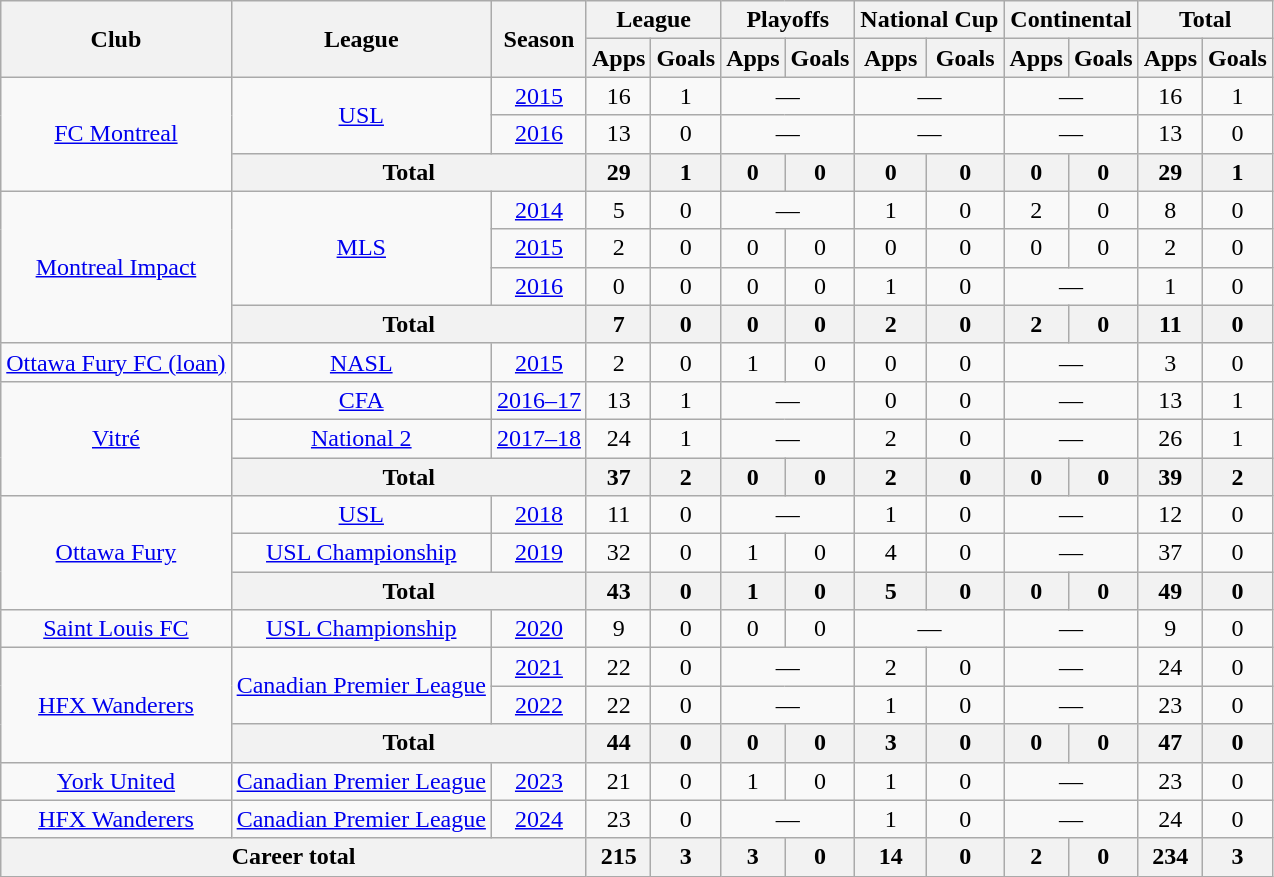<table class="wikitable" style="text-align: center;">
<tr>
<th rowspan="2">Club</th>
<th rowspan="2">League</th>
<th rowspan="2">Season</th>
<th colspan="2">League</th>
<th colspan="2">Playoffs</th>
<th colspan="2">National Cup</th>
<th colspan="2">Continental</th>
<th colspan="2">Total</th>
</tr>
<tr>
<th>Apps</th>
<th>Goals</th>
<th>Apps</th>
<th>Goals</th>
<th>Apps</th>
<th>Goals</th>
<th>Apps</th>
<th>Goals</th>
<th>Apps</th>
<th>Goals</th>
</tr>
<tr>
<td rowspan="3"><a href='#'>FC Montreal</a></td>
<td rowspan="2"><a href='#'>USL</a></td>
<td><a href='#'>2015</a></td>
<td>16</td>
<td>1</td>
<td colspan="2">—</td>
<td colspan="2">—</td>
<td colspan="2">—</td>
<td>16</td>
<td>1</td>
</tr>
<tr>
<td><a href='#'>2016</a></td>
<td>13</td>
<td>0</td>
<td colspan="2">—</td>
<td colspan="2">—</td>
<td colspan="2">—</td>
<td>13</td>
<td>0</td>
</tr>
<tr>
<th colspan="2">Total</th>
<th>29</th>
<th>1</th>
<th>0</th>
<th>0</th>
<th>0</th>
<th>0</th>
<th>0</th>
<th>0</th>
<th>29</th>
<th>1</th>
</tr>
<tr>
<td rowspan="4"><a href='#'>Montreal Impact</a></td>
<td rowspan="3"><a href='#'>MLS</a></td>
<td><a href='#'>2014</a></td>
<td>5</td>
<td>0</td>
<td colspan="2">—</td>
<td>1</td>
<td>0</td>
<td>2</td>
<td>0</td>
<td>8</td>
<td>0</td>
</tr>
<tr>
<td><a href='#'>2015</a></td>
<td>2</td>
<td>0</td>
<td>0</td>
<td>0</td>
<td>0</td>
<td>0</td>
<td>0</td>
<td>0</td>
<td>2</td>
<td>0</td>
</tr>
<tr>
<td><a href='#'>2016</a></td>
<td>0</td>
<td>0</td>
<td>0</td>
<td>0</td>
<td>1</td>
<td>0</td>
<td colspan="2">—</td>
<td>1</td>
<td>0</td>
</tr>
<tr>
<th colspan="2">Total</th>
<th>7</th>
<th>0</th>
<th>0</th>
<th>0</th>
<th>2</th>
<th>0</th>
<th>2</th>
<th>0</th>
<th>11</th>
<th>0</th>
</tr>
<tr>
<td><a href='#'>Ottawa Fury FC (loan)</a></td>
<td><a href='#'>NASL</a></td>
<td><a href='#'>2015</a></td>
<td>2</td>
<td>0</td>
<td>1</td>
<td>0</td>
<td>0</td>
<td>0</td>
<td colspan="2">—</td>
<td>3</td>
<td>0</td>
</tr>
<tr>
<td rowspan="3"><a href='#'>Vitré</a></td>
<td><a href='#'>CFA</a></td>
<td><a href='#'>2016–17</a></td>
<td>13</td>
<td>1</td>
<td colspan="2">—</td>
<td>0</td>
<td>0</td>
<td colspan="2">—</td>
<td>13</td>
<td>1</td>
</tr>
<tr>
<td><a href='#'>National 2</a></td>
<td><a href='#'>2017–18</a></td>
<td>24</td>
<td>1</td>
<td colspan="2">—</td>
<td>2</td>
<td>0</td>
<td colspan="2">—</td>
<td>26</td>
<td>1</td>
</tr>
<tr>
<th colspan="2">Total</th>
<th>37</th>
<th>2</th>
<th>0</th>
<th>0</th>
<th>2</th>
<th>0</th>
<th>0</th>
<th>0</th>
<th>39</th>
<th>2</th>
</tr>
<tr>
<td rowspan="3"><a href='#'>Ottawa Fury</a></td>
<td><a href='#'>USL</a></td>
<td><a href='#'>2018</a></td>
<td>11</td>
<td>0</td>
<td colspan="2">—</td>
<td>1</td>
<td>0</td>
<td colspan="2">—</td>
<td>12</td>
<td>0</td>
</tr>
<tr>
<td><a href='#'>USL Championship</a></td>
<td><a href='#'>2019</a></td>
<td>32</td>
<td>0</td>
<td>1</td>
<td>0</td>
<td>4</td>
<td>0</td>
<td colspan="2">—</td>
<td>37</td>
<td>0</td>
</tr>
<tr>
<th colspan="2">Total</th>
<th>43</th>
<th>0</th>
<th>1</th>
<th>0</th>
<th>5</th>
<th>0</th>
<th>0</th>
<th>0</th>
<th>49</th>
<th>0</th>
</tr>
<tr>
<td><a href='#'>Saint Louis FC</a></td>
<td><a href='#'>USL Championship</a></td>
<td><a href='#'>2020</a></td>
<td>9</td>
<td>0</td>
<td>0</td>
<td>0</td>
<td colspan="2">—</td>
<td colspan="2">—</td>
<td>9</td>
<td>0</td>
</tr>
<tr>
<td rowspan="3"><a href='#'>HFX Wanderers</a></td>
<td rowspan="2"><a href='#'>Canadian Premier League</a></td>
<td><a href='#'>2021</a></td>
<td>22</td>
<td>0</td>
<td colspan="2">—</td>
<td>2</td>
<td>0</td>
<td colspan="2">—</td>
<td>24</td>
<td>0</td>
</tr>
<tr>
<td><a href='#'>2022</a></td>
<td>22</td>
<td>0</td>
<td colspan="2">—</td>
<td>1</td>
<td>0</td>
<td colspan="2">—</td>
<td>23</td>
<td>0</td>
</tr>
<tr>
<th colspan="2">Total</th>
<th>44</th>
<th>0</th>
<th>0</th>
<th>0</th>
<th>3</th>
<th>0</th>
<th>0</th>
<th>0</th>
<th>47</th>
<th>0</th>
</tr>
<tr>
<td><a href='#'>York United</a></td>
<td><a href='#'>Canadian Premier League</a></td>
<td><a href='#'>2023</a></td>
<td>21</td>
<td>0</td>
<td>1</td>
<td>0</td>
<td>1</td>
<td>0</td>
<td colspan="2">—</td>
<td>23</td>
<td>0</td>
</tr>
<tr>
<td><a href='#'>HFX Wanderers</a></td>
<td><a href='#'>Canadian Premier League</a></td>
<td><a href='#'>2024</a></td>
<td>23</td>
<td>0</td>
<td colspan="2">—</td>
<td>1</td>
<td>0</td>
<td colspan="2">—</td>
<td>24</td>
<td>0</td>
</tr>
<tr>
<th colspan="3">Career total</th>
<th>215</th>
<th>3</th>
<th>3</th>
<th>0</th>
<th>14</th>
<th>0</th>
<th>2</th>
<th>0</th>
<th>234</th>
<th>3</th>
</tr>
</table>
